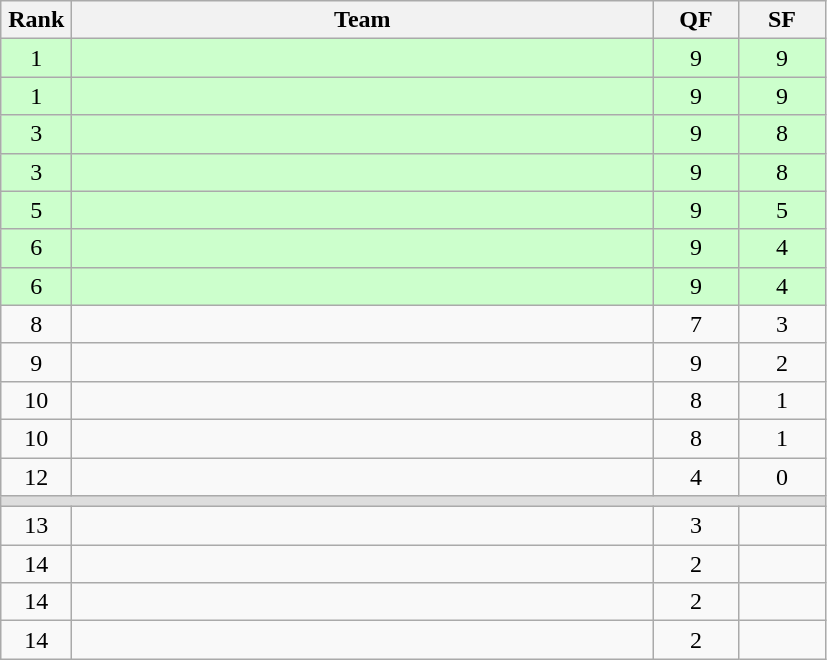<table class=wikitable style="text-align:center">
<tr>
<th width=40>Rank</th>
<th width=380>Team</th>
<th width=50>QF</th>
<th width=50>SF</th>
</tr>
<tr bgcolor="ccffcc">
<td>1</td>
<td align=left></td>
<td>9</td>
<td>9</td>
</tr>
<tr bgcolor="ccffcc">
<td>1</td>
<td align=left></td>
<td>9</td>
<td>9</td>
</tr>
<tr bgcolor="ccffcc">
<td>3</td>
<td align=left></td>
<td>9</td>
<td>8</td>
</tr>
<tr bgcolor="ccffcc">
<td>3</td>
<td align=left></td>
<td>9</td>
<td>8</td>
</tr>
<tr bgcolor="ccffcc">
<td>5</td>
<td align=left></td>
<td>9</td>
<td>5</td>
</tr>
<tr bgcolor="ccffcc">
<td>6</td>
<td align=left></td>
<td>9</td>
<td>4</td>
</tr>
<tr bgcolor="ccffcc">
<td>6</td>
<td align=left></td>
<td>9</td>
<td>4</td>
</tr>
<tr>
<td>8</td>
<td align=left></td>
<td>7</td>
<td>3</td>
</tr>
<tr>
<td>9</td>
<td align=left></td>
<td>9</td>
<td>2</td>
</tr>
<tr>
<td>10</td>
<td align=left></td>
<td>8</td>
<td>1</td>
</tr>
<tr>
<td>10</td>
<td align=left></td>
<td>8</td>
<td>1</td>
</tr>
<tr>
<td>12</td>
<td align=left></td>
<td>4</td>
<td>0</td>
</tr>
<tr bgcolor=#DDDDDD>
<td colspan=4></td>
</tr>
<tr>
<td>13</td>
<td align=left></td>
<td>3</td>
<td></td>
</tr>
<tr>
<td>14</td>
<td align=left></td>
<td>2</td>
<td></td>
</tr>
<tr>
<td>14</td>
<td align=left></td>
<td>2</td>
<td></td>
</tr>
<tr>
<td>14</td>
<td align=left></td>
<td>2</td>
<td></td>
</tr>
</table>
